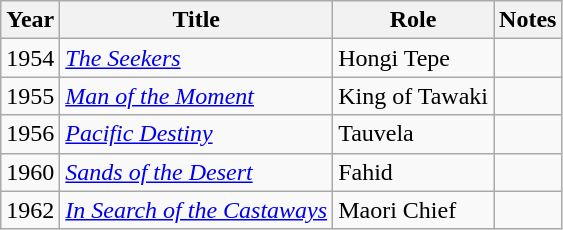<table class="wikitable">
<tr>
<th>Year</th>
<th>Title</th>
<th>Role</th>
<th>Notes</th>
</tr>
<tr>
<td>1954</td>
<td><em><a href='#'>The Seekers</a></em></td>
<td>Hongi Tepe</td>
<td></td>
</tr>
<tr>
<td>1955</td>
<td><em><a href='#'>Man of the Moment</a></em></td>
<td>King of Tawaki</td>
<td></td>
</tr>
<tr>
<td>1956</td>
<td><em><a href='#'>Pacific Destiny</a></em></td>
<td>Tauvela</td>
<td></td>
</tr>
<tr>
<td>1960</td>
<td><em><a href='#'>Sands of the Desert</a></em></td>
<td>Fahid</td>
<td></td>
</tr>
<tr>
<td>1962</td>
<td><em><a href='#'>In Search of the Castaways</a></em></td>
<td>Maori Chief</td>
<td></td>
</tr>
</table>
